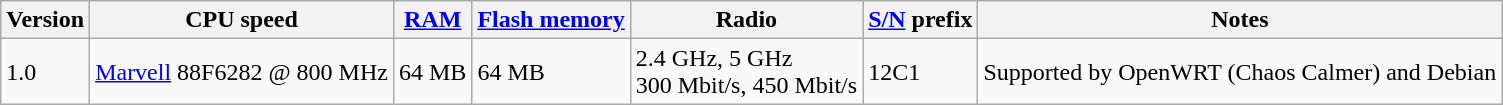<table class="wikitable">
<tr>
<th>Version</th>
<th>CPU speed</th>
<th><a href='#'>RAM</a></th>
<th><a href='#'>Flash memory</a></th>
<th>Radio</th>
<th><a href='#'>S/N</a> prefix</th>
<th>Notes</th>
</tr>
<tr>
<td>1.0</td>
<td><a href='#'>Marvell</a> 88F6282 @ 800 MHz</td>
<td>64 MB</td>
<td>64 MB</td>
<td>2.4 GHz, 5 GHz<br>300 Mbit/s, 450 Mbit/s</td>
<td>12C1</td>
<td>Supported by OpenWRT (Chaos Calmer) and Debian <http://www.wolfteck.com/projects/candyhouse/install/></td>
</tr>
</table>
